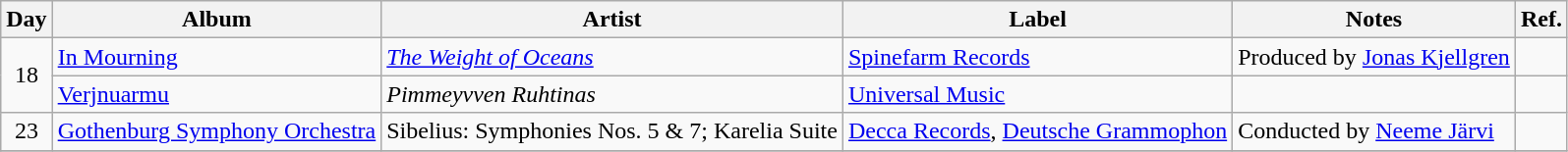<table class="wikitable">
<tr>
<th>Day</th>
<th>Album</th>
<th>Artist</th>
<th>Label</th>
<th>Notes</th>
<th>Ref.</th>
</tr>
<tr>
<td rowspan="2" style="text-align:center;">18</td>
<td><a href='#'>In Mourning</a></td>
<td><em><a href='#'>The Weight of Oceans</a></em></td>
<td><a href='#'>Spinefarm Records</a></td>
<td>Produced by <a href='#'>Jonas Kjellgren</a></td>
<td></td>
</tr>
<tr>
<td><a href='#'>Verjnuarmu</a></td>
<td><em>Pimmeyvven Ruhtinas</em></td>
<td><a href='#'>Universal Music</a></td>
<td></td>
<td></td>
</tr>
<tr>
<td rowspan="1" style="text-align:center;">23</td>
<td><a href='#'>Gothenburg Symphony Orchestra</a></td>
<td>Sibelius: Symphonies Nos. 5 & 7; Karelia Suite</td>
<td><a href='#'>Decca Records</a>, <a href='#'>Deutsche Grammophon</a></td>
<td>Conducted by <a href='#'>Neeme Järvi</a></td>
<td></td>
</tr>
<tr>
</tr>
</table>
